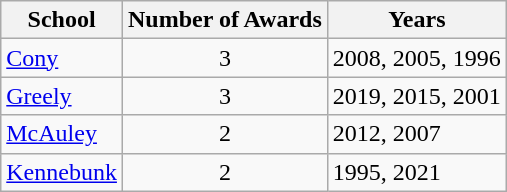<table class="wikitable sortable">
<tr>
<th>School</th>
<th>Number of Awards</th>
<th>Years</th>
</tr>
<tr>
<td><a href='#'>Cony</a></td>
<td align=center>3</td>
<td>2008, 2005, 1996</td>
</tr>
<tr>
<td><a href='#'>Greely</a></td>
<td align=center>3</td>
<td>2019, 2015, 2001</td>
</tr>
<tr>
<td><a href='#'>McAuley</a></td>
<td align=center>2</td>
<td>2012, 2007</td>
</tr>
<tr>
<td><a href='#'>Kennebunk</a></td>
<td align=center>2</td>
<td>1995, 2021</td>
</tr>
</table>
